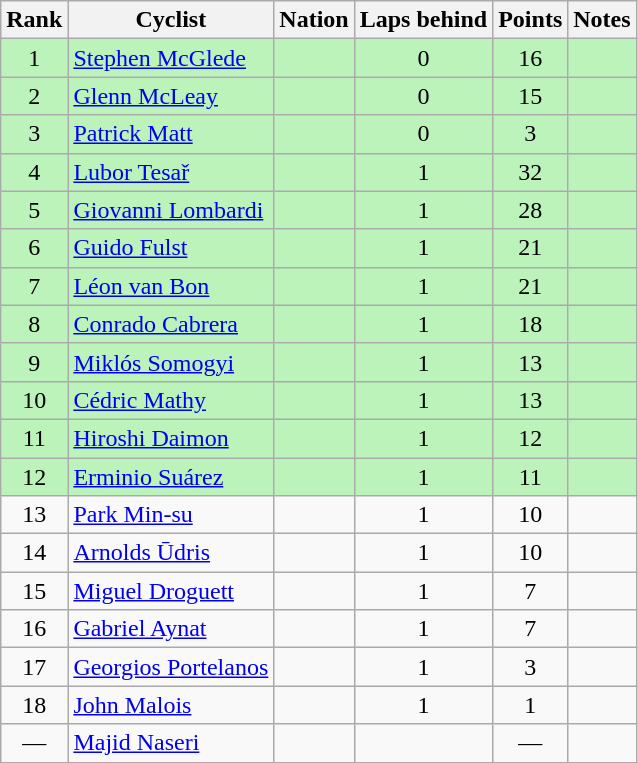<table class="wikitable sortable" style="text-align:center">
<tr>
<th>Rank</th>
<th>Cyclist</th>
<th>Nation</th>
<th>Laps behind</th>
<th>Points</th>
<th>Notes</th>
</tr>
<tr bgcolor=bbf3bb>
<td>1</td>
<td align=left><a href='#'>Stephen McGlede</a></td>
<td align=left></td>
<td>0</td>
<td>16</td>
<td></td>
</tr>
<tr bgcolor=bbf3bb>
<td>2</td>
<td align=left><a href='#'>Glenn McLeay</a></td>
<td align=left></td>
<td>0</td>
<td>15</td>
<td></td>
</tr>
<tr bgcolor=bbf3bb>
<td>3</td>
<td align=left><a href='#'>Patrick Matt</a></td>
<td align=left></td>
<td>0</td>
<td>3</td>
<td></td>
</tr>
<tr bgcolor=bbf3bb>
<td>4</td>
<td align=left><a href='#'>Lubor Tesař</a></td>
<td align=left></td>
<td>1</td>
<td>32</td>
<td></td>
</tr>
<tr bgcolor=bbf3bb>
<td>5</td>
<td align=left><a href='#'>Giovanni Lombardi</a></td>
<td align=left></td>
<td>1</td>
<td>28</td>
<td></td>
</tr>
<tr bgcolor=bbf3bb>
<td>6</td>
<td align=left><a href='#'>Guido Fulst</a></td>
<td align=left></td>
<td>1</td>
<td>21</td>
<td></td>
</tr>
<tr bgcolor=bbf3bb>
<td>7</td>
<td align=left><a href='#'>Léon van Bon</a></td>
<td align=left></td>
<td>1</td>
<td>21</td>
<td></td>
</tr>
<tr bgcolor=bbf3bb>
<td>8</td>
<td align=left><a href='#'>Conrado Cabrera</a></td>
<td align=left></td>
<td>1</td>
<td>18</td>
<td></td>
</tr>
<tr bgcolor=bbf3bb>
<td>9</td>
<td align=left><a href='#'>Miklós Somogyi</a></td>
<td align=left></td>
<td>1</td>
<td>13</td>
<td></td>
</tr>
<tr bgcolor=bbf3bb>
<td>10</td>
<td align=left><a href='#'>Cédric Mathy</a></td>
<td align=left></td>
<td>1</td>
<td>13</td>
<td></td>
</tr>
<tr bgcolor=bbf3bb>
<td>11</td>
<td align=left><a href='#'>Hiroshi Daimon</a></td>
<td align=left></td>
<td>1</td>
<td>12</td>
<td></td>
</tr>
<tr bgcolor=bbf3bb>
<td>12</td>
<td align=left><a href='#'>Erminio Suárez</a></td>
<td align=left></td>
<td>1</td>
<td>11</td>
<td></td>
</tr>
<tr>
<td>13</td>
<td align=left><a href='#'>Park Min-su</a></td>
<td align=left></td>
<td>1</td>
<td>10</td>
<td></td>
</tr>
<tr>
<td>14</td>
<td align=left><a href='#'>Arnolds Ūdris</a></td>
<td align=left></td>
<td>1</td>
<td>10</td>
<td></td>
</tr>
<tr>
<td>15</td>
<td align=left><a href='#'>Miguel Droguett</a></td>
<td align=left></td>
<td>1</td>
<td>7</td>
<td></td>
</tr>
<tr>
<td>16</td>
<td align=left><a href='#'>Gabriel Aynat</a></td>
<td align=left></td>
<td>1</td>
<td>7</td>
<td></td>
</tr>
<tr>
<td>17</td>
<td align=left><a href='#'>Georgios Portelanos</a></td>
<td align=left></td>
<td>1</td>
<td>3</td>
<td></td>
</tr>
<tr>
<td>18</td>
<td align=left><a href='#'>John Malois</a></td>
<td align=left></td>
<td>1</td>
<td>1</td>
<td></td>
</tr>
<tr>
<td data-sort-value=19>—</td>
<td align=left><a href='#'>Majid Naseri</a></td>
<td align=left></td>
<td data-sort-value=9></td>
<td data-sort-value=0>—</td>
<td></td>
</tr>
</table>
